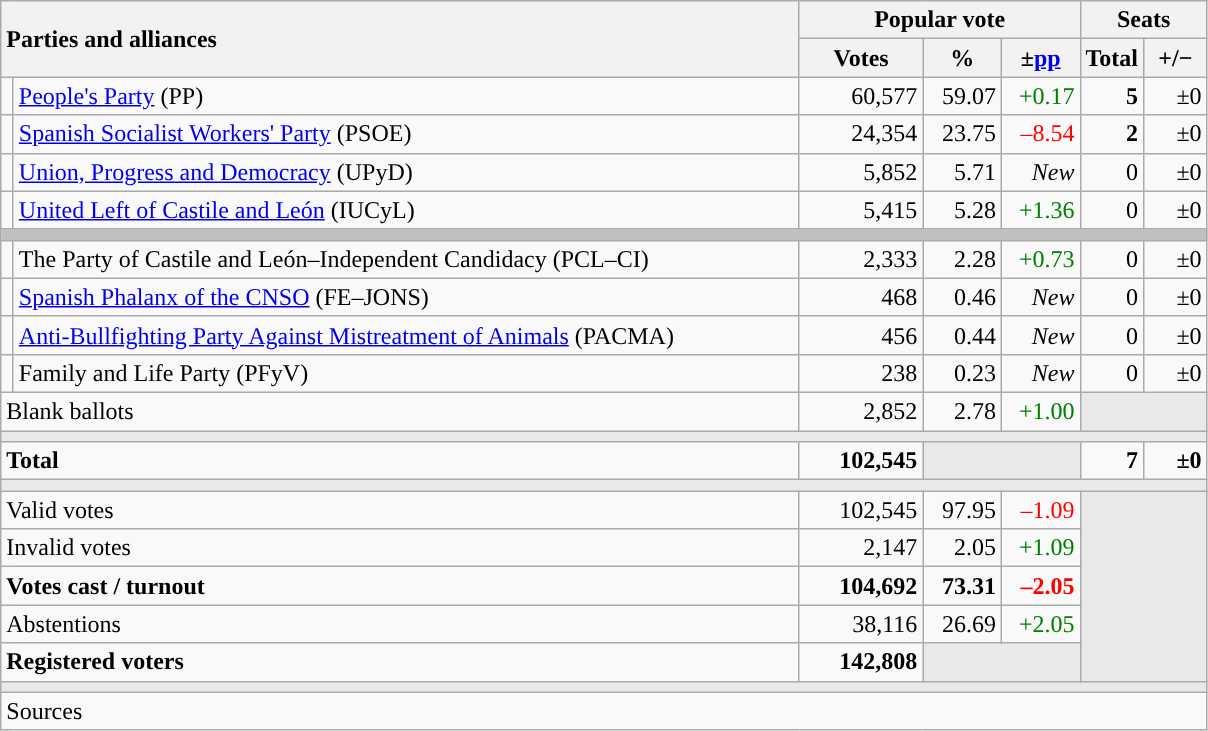<table class="wikitable" style="text-align:right;">
<tr>
<th style="text-align:left;" rowspan="2" colspan="2" width="525">Parties and alliances</th>
<th colspan="3">Popular vote</th>
<th colspan="2">Seats</th>
</tr>
<tr>
<th width="75">Votes</th>
<th width="45">%</th>
<th width="45">±<a href='#'>pp</a></th>
<th width="35">Total</th>
<th width="35">+/−</th>
</tr>
<tr>
<td width="1" style="color:inherit;background:"></td>
<td align="left"><a href='#'>People's Party</a> (PP)</td>
<td>60,577</td>
<td>59.07</td>
<td style="color:green;">+0.17</td>
<td><strong>5</strong></td>
<td>±0</td>
</tr>
<tr>
<td style="color:inherit;background:"></td>
<td align="left"><a href='#'>Spanish Socialist Workers' Party</a> (PSOE)</td>
<td>24,354</td>
<td>23.75</td>
<td style="color:red;">–8.54</td>
<td><strong>2</strong></td>
<td>±0</td>
</tr>
<tr>
<td style="color:inherit;background:"></td>
<td align="left"><a href='#'>Union, Progress and Democracy</a> (UPyD)</td>
<td>5,852</td>
<td>5.71</td>
<td><em>New</em></td>
<td>0</td>
<td>±0</td>
</tr>
<tr>
<td style="color:inherit;background:"></td>
<td align="left"><a href='#'>United Left of Castile and León</a> (IUCyL)</td>
<td>5,415</td>
<td>5.28</td>
<td style="color:green;">+1.36</td>
<td>0</td>
<td>±0</td>
</tr>
<tr>
<td colspan="7" bgcolor="#C0C0C0"></td>
</tr>
<tr>
<td style="color:inherit;background:"></td>
<td align="left">The Party of Castile and León–Independent Candidacy (PCL–CI)</td>
<td>2,333</td>
<td>2.28</td>
<td style="color:green;">+0.73</td>
<td>0</td>
<td>±0</td>
</tr>
<tr>
<td style="color:inherit;background:"></td>
<td align="left"><a href='#'>Spanish Phalanx of the CNSO</a> (FE–JONS)</td>
<td>468</td>
<td>0.46</td>
<td><em>New</em></td>
<td>0</td>
<td>±0</td>
</tr>
<tr>
<td style="color:inherit;background:"></td>
<td align="left"><a href='#'>Anti-Bullfighting Party Against Mistreatment of Animals</a> (PACMA)</td>
<td>456</td>
<td>0.44</td>
<td><em>New</em></td>
<td>0</td>
<td>±0</td>
</tr>
<tr>
<td style="color:inherit;background:"></td>
<td align="left">Family and Life Party (PFyV)</td>
<td>238</td>
<td>0.23</td>
<td><em>New</em></td>
<td>0</td>
<td>±0</td>
</tr>
<tr>
<td align="left" colspan="2">Blank ballots</td>
<td>2,852</td>
<td>2.78</td>
<td style="color:green;">+1.00</td>
<td bgcolor="#E9E9E9" colspan="2"></td>
</tr>
<tr>
<td colspan="7" bgcolor="#E9E9E9"></td>
</tr>
<tr style="font-weight:bold;">
<td align="left" colspan="2">Total</td>
<td>102,545</td>
<td bgcolor="#E9E9E9" colspan="2"></td>
<td>7</td>
<td>±0</td>
</tr>
<tr>
<td colspan="7" bgcolor="#E9E9E9"></td>
</tr>
<tr>
<td align="left" colspan="2">Valid votes</td>
<td>102,545</td>
<td>97.95</td>
<td style="color:red;">–1.09</td>
<td bgcolor="#E9E9E9" colspan="2" rowspan="5"></td>
</tr>
<tr>
<td align="left" colspan="2">Invalid votes</td>
<td>2,147</td>
<td>2.05</td>
<td style="color:green;">+1.09</td>
</tr>
<tr style="font-weight:bold;">
<td align="left" colspan="2">Votes cast / turnout</td>
<td>104,692</td>
<td>73.31</td>
<td style="color:red;">–2.05</td>
</tr>
<tr>
<td align="left" colspan="2">Abstentions</td>
<td>38,116</td>
<td>26.69</td>
<td style="color:green;">+2.05</td>
</tr>
<tr style="font-weight:bold;">
<td align="left" colspan="2">Registered voters</td>
<td>142,808</td>
<td bgcolor="#E9E9E9" colspan="2"></td>
</tr>
<tr>
<td colspan="7" bgcolor="#E9E9E9"></td>
</tr>
<tr>
<td align="left" colspan="7">Sources</td>
</tr>
</table>
